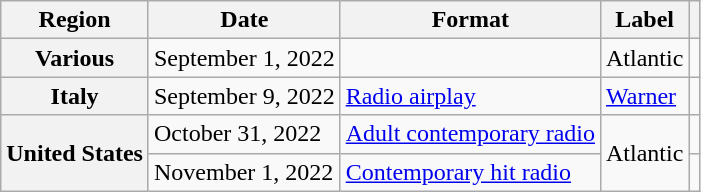<table class="wikitable plainrowheaders">
<tr>
<th scope="col">Region</th>
<th scope="col">Date</th>
<th scope="col">Format</th>
<th scope="col">Label</th>
<th scope="col"></th>
</tr>
<tr>
<th scope="row">Various</th>
<td rowspan="1">September 1, 2022</td>
<td rowspan="1"></td>
<td rowspan="1">Atlantic</td>
<td></td>
</tr>
<tr>
<th scope="row">Italy</th>
<td>September 9, 2022</td>
<td><a href='#'>Radio airplay</a></td>
<td><a href='#'>Warner</a></td>
<td></td>
</tr>
<tr>
<th scope="row" rowspan="2">United States</th>
<td>October 31, 2022</td>
<td><a href='#'>Adult contemporary radio</a></td>
<td rowspan="2">Atlantic</td>
<td></td>
</tr>
<tr>
<td>November 1, 2022</td>
<td><a href='#'>Contemporary hit radio</a></td>
<td></td>
</tr>
</table>
